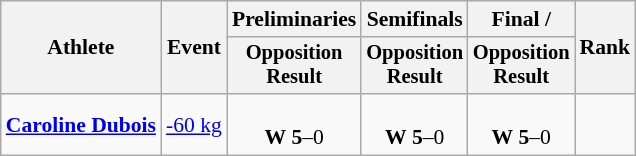<table class="wikitable" style="font-size:90%;">
<tr>
<th rowspan=2>Athlete</th>
<th rowspan=2>Event</th>
<th>Preliminaries</th>
<th>Semifinals</th>
<th>Final / </th>
<th rowspan=2>Rank</th>
</tr>
<tr style="font-size:95%">
<th>Opposition<br>Result</th>
<th>Opposition<br>Result</th>
<th>Opposition<br>Result</th>
</tr>
<tr align=center>
<td align=left><strong><a href='#'>Caroline Dubois</a></strong></td>
<td align=left><a href='#'>-60 kg</a></td>
<td><br><strong>W</strong> <strong>5</strong>–0</td>
<td><br><strong>W</strong> <strong>5</strong>–0</td>
<td><br><strong>W</strong> <strong>5</strong>–0</td>
<td></td>
</tr>
</table>
